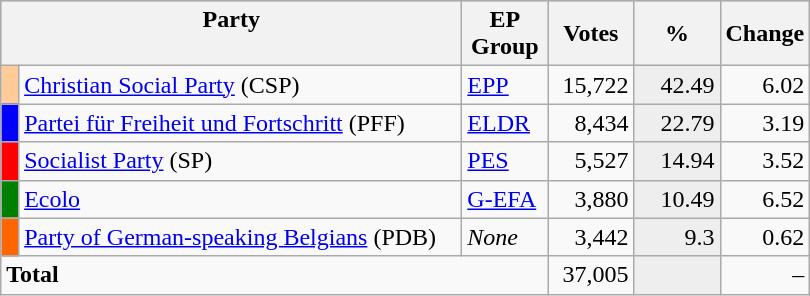<table class="wikitable" border="1">
<tr style="background-color:#C9C9C9">
<th align=left colspan=2 valign=top width=300>Party</th>
<th align=left width=50>EP Group</th>
<th align=right width=50>Votes</th>
<th align=right width=50>%</th>
<th align=right width=50>Change</th>
</tr>
<tr>
<td bgcolor="#FFCC99"> </td>
<td align=left><a href='#'>Christian Social Party</a> (CSP)</td>
<td align=left><a href='#'>EPP</a></td>
<td align=right>15,722</td>
<td align=right style="background-color:#EEEEEE">42.49</td>
<td align=right> 6.02</td>
</tr>
<tr>
<td bgcolor="blue"> </td>
<td align=left><a href='#'>Partei für Freiheit und Fortschritt</a> (PFF)</td>
<td align=left><a href='#'>ELDR</a></td>
<td align=right>8,434</td>
<td align=right style="background-color:#EEEEEE">22.79</td>
<td align=right> 3.19</td>
</tr>
<tr>
<td bgcolor="red"> </td>
<td align=left><a href='#'>Socialist Party</a> (SP)</td>
<td align=left><a href='#'>PES</a></td>
<td align=right>5,527</td>
<td align=right style="background-color:#EEEEEE">14.94</td>
<td align=right> 3.52</td>
</tr>
<tr>
<td bgcolor="green"> </td>
<td align=left><a href='#'>Ecolo</a></td>
<td align=left><a href='#'>G-EFA</a></td>
<td align=right>3,880</td>
<td align=right style="background-color:#EEEEEE">10.49</td>
<td align=right> 6.52</td>
</tr>
<tr>
<td bgcolor="#FF6600"> </td>
<td align=left><a href='#'>Party of German-speaking Belgians</a> (PDB)</td>
<td align=left><em>None</em></td>
<td align=right>3,442</td>
<td align=right style="background-color:#EEEEEE">9.3</td>
<td align=right> 0.62</td>
</tr>
<tr>
<td align=left colspan=3><strong>Total</strong></td>
<td align=right>37,005</td>
<td align=right style="background-color:#EEEEEE"></td>
<td align=right>–</td>
</tr>
</table>
